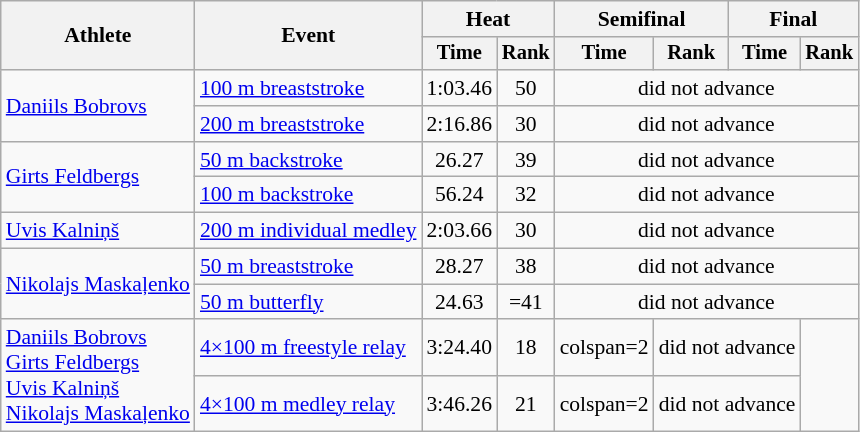<table class=wikitable style="font-size:90%">
<tr>
<th rowspan="2">Athlete</th>
<th rowspan="2">Event</th>
<th colspan="2">Heat</th>
<th colspan="2">Semifinal</th>
<th colspan="2">Final</th>
</tr>
<tr style="font-size:95%">
<th>Time</th>
<th>Rank</th>
<th>Time</th>
<th>Rank</th>
<th>Time</th>
<th>Rank</th>
</tr>
<tr align=center>
<td align=left rowspan=2><a href='#'>Daniils Bobrovs</a></td>
<td align=left><a href='#'>100 m breaststroke</a></td>
<td>1:03.46</td>
<td>50</td>
<td colspan=4>did not advance</td>
</tr>
<tr align=center>
<td align=left><a href='#'>200 m breaststroke</a></td>
<td>2:16.86</td>
<td>30</td>
<td colspan=4>did not advance</td>
</tr>
<tr align=center>
<td align=left rowspan=2><a href='#'>Girts Feldbergs</a></td>
<td align=left><a href='#'>50 m backstroke</a></td>
<td>26.27</td>
<td>39</td>
<td colspan=4>did not advance</td>
</tr>
<tr align=center>
<td align=left><a href='#'>100 m backstroke</a></td>
<td>56.24</td>
<td>32</td>
<td colspan=4>did not advance</td>
</tr>
<tr align=center>
<td align=left><a href='#'>Uvis Kalniņš</a></td>
<td align=left><a href='#'>200 m individual medley</a></td>
<td>2:03.66</td>
<td>30</td>
<td colspan=4>did not advance</td>
</tr>
<tr align=center>
<td align=left rowspan=2><a href='#'>Nikolajs Maskaļenko</a></td>
<td align=left><a href='#'>50 m breaststroke</a></td>
<td>28.27</td>
<td>38</td>
<td colspan=4>did not advance</td>
</tr>
<tr align=center>
<td align=left><a href='#'>50 m butterfly</a></td>
<td>24.63</td>
<td>=41</td>
<td colspan=4>did not advance</td>
</tr>
<tr align=center>
<td align=left rowspan=2><a href='#'>Daniils Bobrovs</a><br><a href='#'>Girts Feldbergs</a><br><a href='#'>Uvis Kalniņš</a><br><a href='#'>Nikolajs Maskaļenko</a></td>
<td align=left><a href='#'>4×100 m freestyle relay</a></td>
<td>3:24.40</td>
<td>18</td>
<td>colspan=2 </td>
<td colspan=2>did not advance</td>
</tr>
<tr align=center>
<td align=left><a href='#'>4×100 m medley relay</a></td>
<td>3:46.26</td>
<td>21</td>
<td>colspan=2 </td>
<td colspan=2>did not advance</td>
</tr>
</table>
